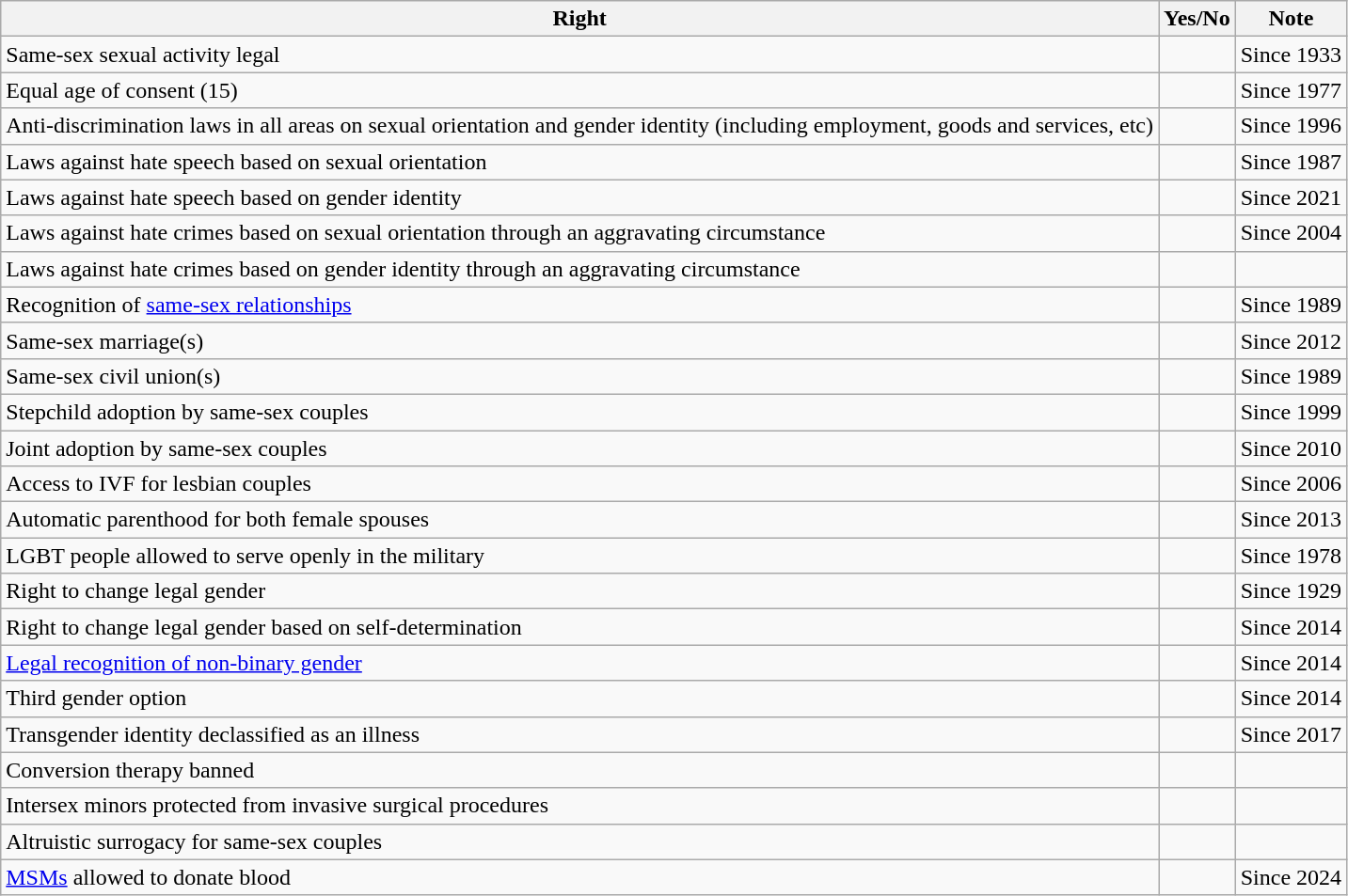<table class="wikitable">
<tr>
<th>Right</th>
<th>Yes/No</th>
<th>Note</th>
</tr>
<tr>
<td>Same-sex sexual activity legal</td>
<td></td>
<td>Since 1933</td>
</tr>
<tr>
<td>Equal age of consent (15)</td>
<td></td>
<td>Since 1977</td>
</tr>
<tr>
<td>Anti-discrimination laws in all areas on sexual orientation and gender identity (including employment, goods and services, etc)</td>
<td></td>
<td>Since 1996</td>
</tr>
<tr>
<td>Laws against hate speech based on sexual orientation</td>
<td></td>
<td>Since 1987</td>
</tr>
<tr>
<td>Laws against hate speech based on gender identity</td>
<td></td>
<td>Since 2021</td>
</tr>
<tr>
<td>Laws against hate crimes based on sexual orientation through an aggravating circumstance</td>
<td></td>
<td>Since 2004</td>
</tr>
<tr>
<td>Laws against hate crimes based on gender identity through an aggravating circumstance</td>
<td></td>
<td></td>
</tr>
<tr>
<td>Recognition of <a href='#'>same-sex relationships</a></td>
<td></td>
<td>Since 1989</td>
</tr>
<tr>
<td>Same-sex marriage(s)</td>
<td></td>
<td>Since 2012</td>
</tr>
<tr>
<td>Same-sex civil union(s)</td>
<td></td>
<td>Since 1989</td>
</tr>
<tr>
<td>Stepchild adoption by same-sex couples</td>
<td></td>
<td>Since 1999</td>
</tr>
<tr>
<td>Joint adoption by same-sex couples</td>
<td></td>
<td>Since 2010</td>
</tr>
<tr>
<td>Access to IVF for lesbian couples</td>
<td></td>
<td>Since 2006</td>
</tr>
<tr>
<td>Automatic parenthood for both female spouses</td>
<td></td>
<td>Since 2013</td>
</tr>
<tr>
<td>LGBT people allowed to serve openly in the military</td>
<td></td>
<td>Since 1978</td>
</tr>
<tr>
<td>Right to change legal gender</td>
<td></td>
<td>Since 1929</td>
</tr>
<tr>
<td>Right to change legal gender based on self-determination</td>
<td></td>
<td>Since 2014</td>
</tr>
<tr>
<td><a href='#'>Legal recognition of non-binary gender</a></td>
<td></td>
<td>Since 2014</td>
</tr>
<tr>
<td>Third gender option</td>
<td></td>
<td>Since 2014</td>
</tr>
<tr>
<td>Transgender identity declassified as an illness</td>
<td></td>
<td>Since 2017</td>
</tr>
<tr>
<td>Conversion therapy banned</td>
<td></td>
<td></td>
</tr>
<tr>
<td>Intersex minors protected from invasive surgical procedures</td>
<td></td>
<td></td>
</tr>
<tr>
<td>Altruistic surrogacy for same-sex couples</td>
<td></td>
<td></td>
</tr>
<tr>
<td><a href='#'>MSMs</a> allowed to donate blood</td>
<td></td>
<td>Since 2024</td>
</tr>
</table>
